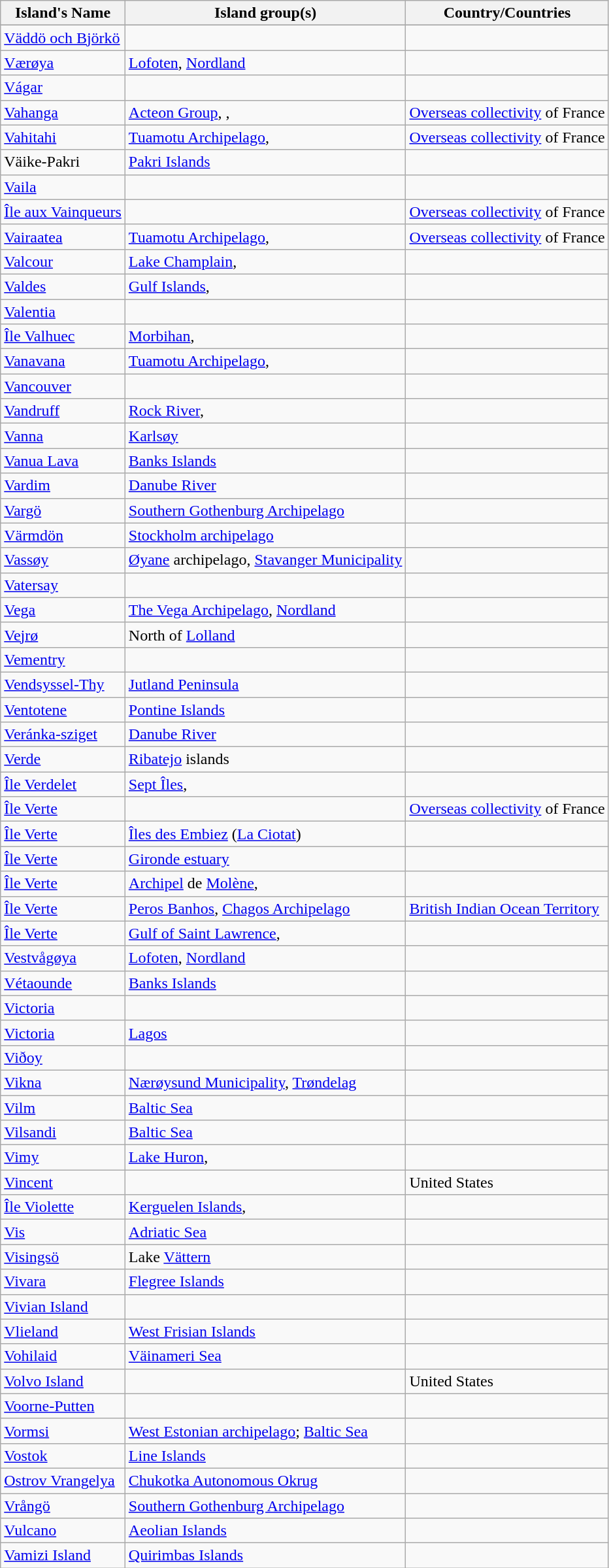<table class="wikitable">
<tr>
<th>Island's Name</th>
<th>Island group(s)</th>
<th>Country/Countries</th>
</tr>
<tr>
</tr>
<tr>
<td><a href='#'>Väddö och Björkö</a></td>
<td></td>
<td></td>
</tr>
<tr>
<td><a href='#'>Værøya</a></td>
<td><a href='#'>Lofoten</a>, <a href='#'>Nordland</a></td>
<td></td>
</tr>
<tr>
<td><a href='#'>Vágar</a></td>
<td></td>
<td></td>
</tr>
<tr>
<td><a href='#'>Vahanga</a></td>
<td><a href='#'>Acteon Group</a>, , </td>
<td> <a href='#'>Overseas collectivity</a> of France</td>
</tr>
<tr>
<td><a href='#'>Vahitahi</a></td>
<td><a href='#'>Tuamotu Archipelago</a>, </td>
<td> <a href='#'>Overseas collectivity</a> of France</td>
</tr>
<tr>
<td>Väike-Pakri</td>
<td><a href='#'>Pakri Islands</a></td>
<td></td>
</tr>
<tr>
<td><a href='#'>Vaila</a></td>
<td></td>
<td></td>
</tr>
<tr>
<td><a href='#'>Île aux Vainqueurs</a></td>
<td></td>
<td> <a href='#'>Overseas collectivity</a> of France</td>
</tr>
<tr>
<td><a href='#'>Vairaatea</a></td>
<td><a href='#'>Tuamotu Archipelago</a>, </td>
<td> <a href='#'>Overseas collectivity</a> of France</td>
</tr>
<tr>
<td><a href='#'>Valcour</a></td>
<td><a href='#'>Lake Champlain</a>, </td>
<td></td>
</tr>
<tr>
<td><a href='#'>Valdes</a></td>
<td><a href='#'>Gulf Islands</a>, </td>
<td></td>
</tr>
<tr>
<td><a href='#'>Valentia</a></td>
<td></td>
<td></td>
</tr>
<tr>
<td><a href='#'>Île Valhuec</a></td>
<td><a href='#'>Morbihan</a>, </td>
<td></td>
</tr>
<tr>
<td><a href='#'>Vanavana</a></td>
<td><a href='#'>Tuamotu Archipelago</a>, </td>
<td></td>
</tr>
<tr>
<td><a href='#'>Vancouver</a></td>
<td></td>
<td></td>
</tr>
<tr>
<td><a href='#'>Vandruff</a></td>
<td><a href='#'>Rock River</a>, </td>
<td></td>
</tr>
<tr>
<td><a href='#'>Vanna</a></td>
<td><a href='#'>Karlsøy</a></td>
<td></td>
</tr>
<tr>
<td><a href='#'>Vanua Lava</a></td>
<td><a href='#'>Banks Islands</a></td>
<td></td>
</tr>
<tr>
<td><a href='#'>Vardim</a></td>
<td><a href='#'>Danube River</a></td>
<td></td>
</tr>
<tr>
<td><a href='#'>Vargö</a></td>
<td><a href='#'>Southern Gothenburg Archipelago</a></td>
<td></td>
</tr>
<tr>
<td><a href='#'>Värmdön</a></td>
<td><a href='#'>Stockholm archipelago</a></td>
<td></td>
</tr>
<tr>
<td><a href='#'>Vassøy</a></td>
<td><a href='#'>Øyane</a> archipelago, <a href='#'>Stavanger Municipality</a></td>
<td></td>
</tr>
<tr>
<td><a href='#'>Vatersay</a></td>
<td></td>
<td></td>
</tr>
<tr>
<td><a href='#'>Vega</a></td>
<td><a href='#'>The Vega Archipelago</a>, <a href='#'>Nordland</a></td>
<td></td>
</tr>
<tr>
<td><a href='#'>Vejrø</a></td>
<td>North of <a href='#'>Lolland</a></td>
<td></td>
</tr>
<tr>
<td><a href='#'>Vementry</a></td>
<td></td>
<td></td>
</tr>
<tr>
<td><a href='#'>Vendsyssel-Thy</a></td>
<td><a href='#'>Jutland Peninsula</a></td>
<td></td>
</tr>
<tr>
<td><a href='#'>Ventotene</a></td>
<td><a href='#'>Pontine Islands</a></td>
<td></td>
</tr>
<tr>
<td><a href='#'>Veránka-sziget</a></td>
<td><a href='#'>Danube River</a></td>
<td></td>
</tr>
<tr>
<td><a href='#'>Verde</a></td>
<td><a href='#'>Ribatejo</a> islands</td>
<td></td>
</tr>
<tr>
<td><a href='#'>Île Verdelet</a></td>
<td><a href='#'>Sept Îles</a>, </td>
<td></td>
</tr>
<tr>
<td><a href='#'>Île Verte</a></td>
<td></td>
<td> <a href='#'>Overseas collectivity</a> of France</td>
</tr>
<tr>
<td><a href='#'>Île Verte</a></td>
<td><a href='#'>Îles des Embiez</a> (<a href='#'>La Ciotat</a>)</td>
<td></td>
</tr>
<tr>
<td><a href='#'>Île Verte</a></td>
<td><a href='#'>Gironde estuary</a></td>
<td></td>
</tr>
<tr>
<td><a href='#'>Île Verte</a></td>
<td><a href='#'>Archipel</a> de <a href='#'>Molène</a>, </td>
<td></td>
</tr>
<tr>
<td><a href='#'>Île Verte</a></td>
<td><a href='#'>Peros Banhos</a>, <a href='#'>Chagos Archipelago</a></td>
<td><a href='#'>British Indian Ocean Territory</a></td>
</tr>
<tr>
<td><a href='#'>Île Verte</a> </td>
<td><a href='#'>Gulf of Saint Lawrence</a>, </td>
<td></td>
</tr>
<tr>
<td><a href='#'>Vestvågøya</a></td>
<td><a href='#'>Lofoten</a>, <a href='#'>Nordland</a></td>
<td></td>
</tr>
<tr>
<td><a href='#'>Vétaounde</a></td>
<td><a href='#'>Banks Islands</a></td>
<td></td>
</tr>
<tr>
<td><a href='#'>Victoria</a></td>
<td></td>
<td></td>
</tr>
<tr>
<td><a href='#'>Victoria</a></td>
<td><a href='#'>Lagos</a></td>
<td></td>
</tr>
<tr>
<td><a href='#'>Viðoy</a></td>
<td></td>
<td></td>
</tr>
<tr>
<td><a href='#'>Vikna</a></td>
<td><a href='#'>Nærøysund Municipality</a>, <a href='#'>Trøndelag</a></td>
<td></td>
</tr>
<tr>
<td><a href='#'>Vilm</a></td>
<td><a href='#'>Baltic Sea</a></td>
<td></td>
</tr>
<tr>
<td><a href='#'>Vilsandi</a></td>
<td><a href='#'>Baltic Sea</a></td>
<td></td>
</tr>
<tr>
<td><a href='#'>Vimy</a></td>
<td><a href='#'>Lake Huron</a>, </td>
<td></td>
</tr>
<tr>
<td><a href='#'>Vincent</a></td>
<td></td>
<td> United States</td>
</tr>
<tr>
<td><a href='#'>Île Violette</a></td>
<td><a href='#'>Kerguelen Islands</a>, </td>
<td></td>
</tr>
<tr>
<td><a href='#'>Vis</a></td>
<td><a href='#'>Adriatic Sea</a></td>
<td></td>
</tr>
<tr>
<td><a href='#'>Visingsö</a></td>
<td>Lake <a href='#'>Vättern</a></td>
<td></td>
</tr>
<tr>
<td><a href='#'>Vivara</a></td>
<td><a href='#'>Flegree Islands</a></td>
<td></td>
</tr>
<tr>
<td><a href='#'>Vivian Island</a></td>
<td></td>
<td></td>
</tr>
<tr>
<td><a href='#'>Vlieland</a></td>
<td><a href='#'>West Frisian Islands</a></td>
<td></td>
</tr>
<tr>
<td><a href='#'>Vohilaid</a></td>
<td><a href='#'>Väinameri Sea</a></td>
<td></td>
</tr>
<tr>
<td><a href='#'>Volvo Island</a></td>
<td></td>
<td> United States</td>
</tr>
<tr>
<td><a href='#'>Voorne-Putten</a></td>
<td></td>
<td></td>
</tr>
<tr>
<td><a href='#'>Vormsi</a></td>
<td><a href='#'>West Estonian archipelago</a>; <a href='#'>Baltic Sea</a></td>
<td></td>
</tr>
<tr>
<td><a href='#'>Vostok</a></td>
<td><a href='#'>Line Islands</a></td>
<td></td>
</tr>
<tr>
<td><a href='#'>Ostrov Vrangelya</a></td>
<td><a href='#'>Chukotka Autonomous Okrug</a></td>
<td></td>
</tr>
<tr>
<td><a href='#'>Vrångö</a></td>
<td><a href='#'>Southern Gothenburg Archipelago</a></td>
<td></td>
</tr>
<tr>
<td><a href='#'>Vulcano</a></td>
<td><a href='#'>Aeolian Islands</a></td>
<td></td>
</tr>
<tr>
<td><a href='#'>Vamizi Island</a></td>
<td><a href='#'>Quirimbas Islands</a></td>
<td></td>
</tr>
</table>
